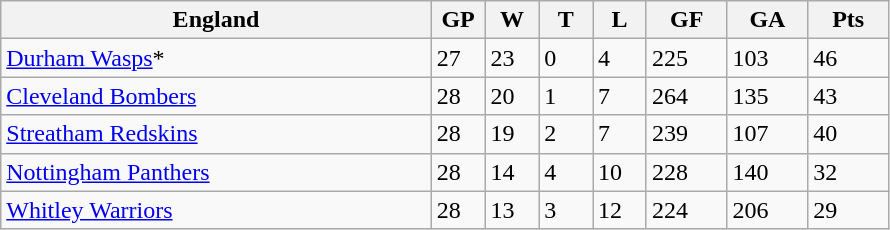<table class="wikitable">
<tr>
<th width="40%">England</th>
<th width="5%">GP</th>
<th width="5%">W</th>
<th width="5%">T</th>
<th width="5%">L</th>
<th width="7.5%">GF</th>
<th width="7.5%">GA</th>
<th width="7.5%">Pts</th>
</tr>
<tr>
<td><a href='#'>Durham Wasps</a>*</td>
<td>27</td>
<td>23</td>
<td>0</td>
<td>4</td>
<td>225</td>
<td>103</td>
<td>46</td>
</tr>
<tr>
<td><a href='#'>Cleveland Bombers</a></td>
<td>28</td>
<td>20</td>
<td>1</td>
<td>7</td>
<td>264</td>
<td>135</td>
<td>43</td>
</tr>
<tr>
<td><a href='#'>Streatham Redskins</a></td>
<td>28</td>
<td>19</td>
<td>2</td>
<td>7</td>
<td>239</td>
<td>107</td>
<td>40</td>
</tr>
<tr>
<td><a href='#'>Nottingham Panthers</a></td>
<td>28</td>
<td>14</td>
<td>4</td>
<td>10</td>
<td>228</td>
<td>140</td>
<td>32</td>
</tr>
<tr>
<td><a href='#'>Whitley Warriors</a></td>
<td>28</td>
<td>13</td>
<td>3</td>
<td>12</td>
<td>224</td>
<td>206</td>
<td>29</td>
</tr>
</table>
